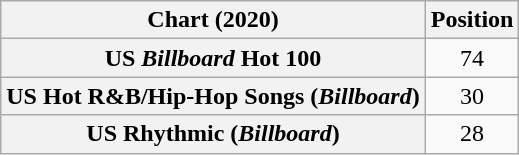<table class="wikitable sortable plainrowheaders" style="text-align:center">
<tr>
<th scope="col">Chart (2020)</th>
<th scope="col">Position</th>
</tr>
<tr>
<th scope="row">US <em>Billboard</em> Hot 100</th>
<td>74</td>
</tr>
<tr>
<th scope="row">US Hot R&B/Hip-Hop Songs (<em>Billboard</em>)</th>
<td>30</td>
</tr>
<tr>
<th scope="row">US Rhythmic (<em>Billboard</em>)</th>
<td>28</td>
</tr>
</table>
